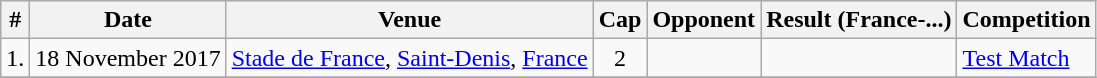<table class="wikitable sortable">
<tr>
<th>#</th>
<th>Date</th>
<th>Venue</th>
<th>Cap</th>
<th>Opponent</th>
<th>Result (France-...)</th>
<th>Competition</th>
</tr>
<tr>
<td>1.</td>
<td>18 November 2017</td>
<td><a href='#'>Stade de France</a>, <a href='#'>Saint-Denis</a>, <a href='#'>France</a></td>
<td align=center>2</td>
<td></td>
<td></td>
<td><a href='#'>Test Match</a></td>
</tr>
<tr>
</tr>
</table>
